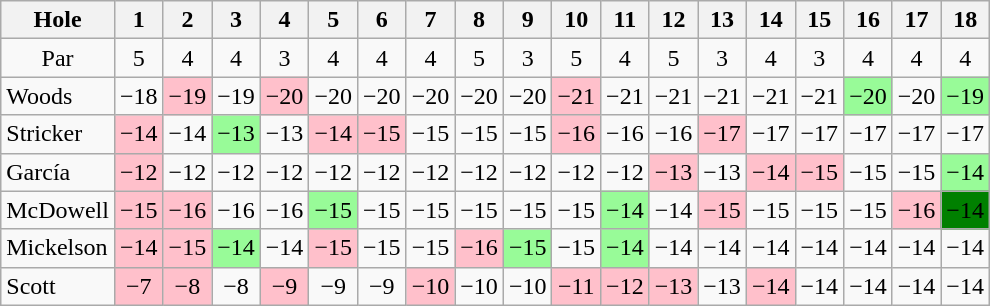<table class="wikitable" style="text-align:center">
<tr>
<th>Hole</th>
<th>1</th>
<th>2</th>
<th>3</th>
<th>4</th>
<th>5</th>
<th>6</th>
<th>7</th>
<th>8</th>
<th>9</th>
<th>10</th>
<th>11</th>
<th>12</th>
<th>13</th>
<th>14</th>
<th>15</th>
<th>16</th>
<th>17</th>
<th>18</th>
</tr>
<tr>
<td>Par</td>
<td>5</td>
<td>4</td>
<td>4</td>
<td>3</td>
<td>4</td>
<td>4</td>
<td>4</td>
<td>5</td>
<td>3</td>
<td>5</td>
<td>4</td>
<td>5</td>
<td>3</td>
<td>4</td>
<td>3</td>
<td>4</td>
<td>4</td>
<td>4</td>
</tr>
<tr>
<td align=left> Woods</td>
<td>−18</td>
<td style="background: Pink;">−19</td>
<td>−19</td>
<td style="background: Pink;">−20</td>
<td>−20</td>
<td>−20</td>
<td>−20</td>
<td>−20</td>
<td>−20</td>
<td style="background: Pink;">−21</td>
<td>−21</td>
<td>−21</td>
<td>−21</td>
<td>−21</td>
<td>−21</td>
<td style="background: PaleGreen;">−20</td>
<td>−20</td>
<td style="background: PaleGreen;">−19</td>
</tr>
<tr>
<td align=left> Stricker</td>
<td style="background: Pink;">−14</td>
<td>−14</td>
<td style="background: PaleGreen;">−13</td>
<td>−13</td>
<td style="background: Pink;">−14</td>
<td style="background: Pink;">−15</td>
<td>−15</td>
<td>−15</td>
<td>−15</td>
<td style="background: Pink;">−16</td>
<td>−16</td>
<td>−16</td>
<td style="background: Pink;">−17</td>
<td>−17</td>
<td>−17</td>
<td>−17</td>
<td>−17</td>
<td>−17</td>
</tr>
<tr>
<td align=left> García</td>
<td style="background: Pink;">−12</td>
<td>−12</td>
<td>−12</td>
<td>−12</td>
<td>−12</td>
<td>−12</td>
<td>−12</td>
<td>−12</td>
<td>−12</td>
<td>−12</td>
<td>−12</td>
<td style="background: Pink;">−13</td>
<td>−13</td>
<td style="background: Pink;">−14</td>
<td style="background: Pink;">−15</td>
<td>−15</td>
<td>−15</td>
<td style="background: PaleGreen;">−14</td>
</tr>
<tr>
<td align=left> McDowell</td>
<td style="background: Pink;">−15</td>
<td style="background: Pink;">−16</td>
<td>−16</td>
<td>−16</td>
<td style="background: PaleGreen;">−15</td>
<td>−15</td>
<td>−15</td>
<td>−15</td>
<td>−15</td>
<td>−15</td>
<td style="background: PaleGreen;">−14</td>
<td>−14</td>
<td style="background: Pink;">−15</td>
<td>−15</td>
<td>−15</td>
<td>−15</td>
<td style="background: Pink;">−16</td>
<td style="background: Green;">−14</td>
</tr>
<tr>
<td align=left> Mickelson</td>
<td style="background: Pink;">−14</td>
<td style="background: Pink;">−15</td>
<td style="background: PaleGreen;">−14</td>
<td>−14</td>
<td style="background: Pink;">−15</td>
<td>−15</td>
<td>−15</td>
<td style="background: Pink;">−16</td>
<td style="background: PaleGreen;">−15</td>
<td>−15</td>
<td style="background: PaleGreen;">−14</td>
<td>−14</td>
<td>−14</td>
<td>−14</td>
<td>−14</td>
<td>−14</td>
<td>−14</td>
<td>−14</td>
</tr>
<tr>
<td align=left> Scott</td>
<td style="background: Pink;">−7</td>
<td style="background: Pink;">−8</td>
<td>−8</td>
<td style="background: Pink;">−9</td>
<td>−9</td>
<td>−9</td>
<td style="background: Pink;">−10</td>
<td>−10</td>
<td>−10</td>
<td style="background: Pink;">−11</td>
<td style="background: Pink;">−12</td>
<td style="background: Pink;">−13</td>
<td>−13</td>
<td style="background: Pink;">−14</td>
<td>−14</td>
<td>−14</td>
<td>−14</td>
<td>−14</td>
</tr>
</table>
